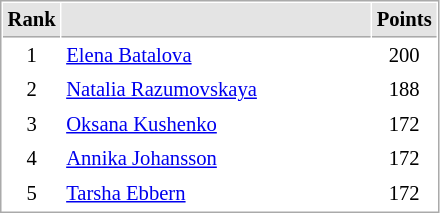<table cellspacing="1" cellpadding="3" style="border:1px solid #AAAAAA;font-size:86%">
<tr bgcolor="#E4E4E4">
<th style="border-bottom:1px solid #AAAAAA" width=10>Rank</th>
<th style="border-bottom:1px solid #AAAAAA" width=200></th>
<th style="border-bottom:1px solid #AAAAAA" width=20>Points</th>
</tr>
<tr>
<td align="center">1</td>
<td> <a href='#'>Elena Batalova</a></td>
<td align=center>200</td>
</tr>
<tr>
<td align="center">2</td>
<td> <a href='#'>Natalia Razumovskaya</a></td>
<td align=center>188</td>
</tr>
<tr>
<td align="center">3</td>
<td> <a href='#'>Oksana Kushenko</a></td>
<td align=center>172</td>
</tr>
<tr>
<td align="center">4</td>
<td> <a href='#'>Annika Johansson</a></td>
<td align=center>172</td>
</tr>
<tr>
<td align="center">5</td>
<td> <a href='#'>Tarsha Ebbern</a></td>
<td align=center>172</td>
</tr>
</table>
